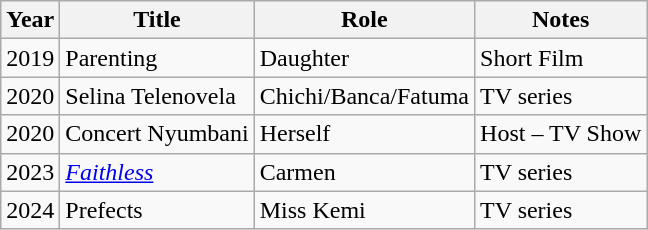<table class="wikitable sortable">
<tr>
<th>Year</th>
<th>Title</th>
<th>Role</th>
<th>Notes</th>
</tr>
<tr>
<td>2019</td>
<td>Parenting</td>
<td>Daughter</td>
<td>Short Film</td>
</tr>
<tr>
<td>2020</td>
<td>Selina Telenovela</td>
<td>Chichi/Banca/Fatuma</td>
<td>TV series</td>
</tr>
<tr>
<td>2020</td>
<td>Concert Nyumbani</td>
<td>Herself</td>
<td>Host – TV Show</td>
</tr>
<tr>
<td>2023</td>
<td><em><a href='#'>Faithless</a></em></td>
<td>Carmen</td>
<td>TV series</td>
</tr>
<tr>
<td>2024</td>
<td>Prefects</td>
<td>Miss Kemi</td>
<td>TV series</td>
</tr>
</table>
